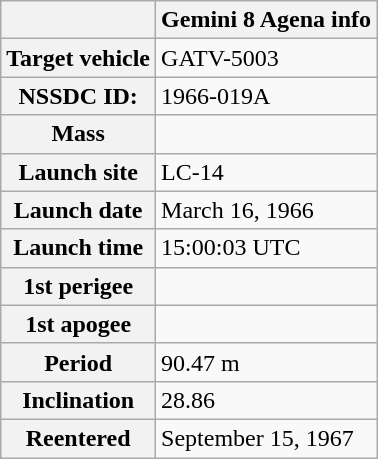<table class="wikitable plainrowheaders">
<tr>
<th scope="col"></th>
<th scope="col">Gemini 8 Agena info</th>
</tr>
<tr>
<th scope="row">Target vehicle</th>
<td>GATV-5003</td>
</tr>
<tr>
<th scope="row">NSSDC ID:</th>
<td>1966-019A</td>
</tr>
<tr>
<th scope="row">Mass</th>
<td></td>
</tr>
<tr>
<th scope="row">Launch site</th>
<td>LC-14</td>
</tr>
<tr>
<th scope="row">Launch date</th>
<td>March 16, 1966</td>
</tr>
<tr>
<th scope="row">Launch time</th>
<td>15:00:03 UTC</td>
</tr>
<tr>
<th scope="row">1st perigee</th>
<td></td>
</tr>
<tr>
<th scope="row">1st apogee</th>
<td></td>
</tr>
<tr>
<th scope="row">Period</th>
<td>90.47 m</td>
</tr>
<tr>
<th scope="row">Inclination</th>
<td>28.86</td>
</tr>
<tr>
<th scope="row">Reentered</th>
<td>September 15, 1967</td>
</tr>
</table>
